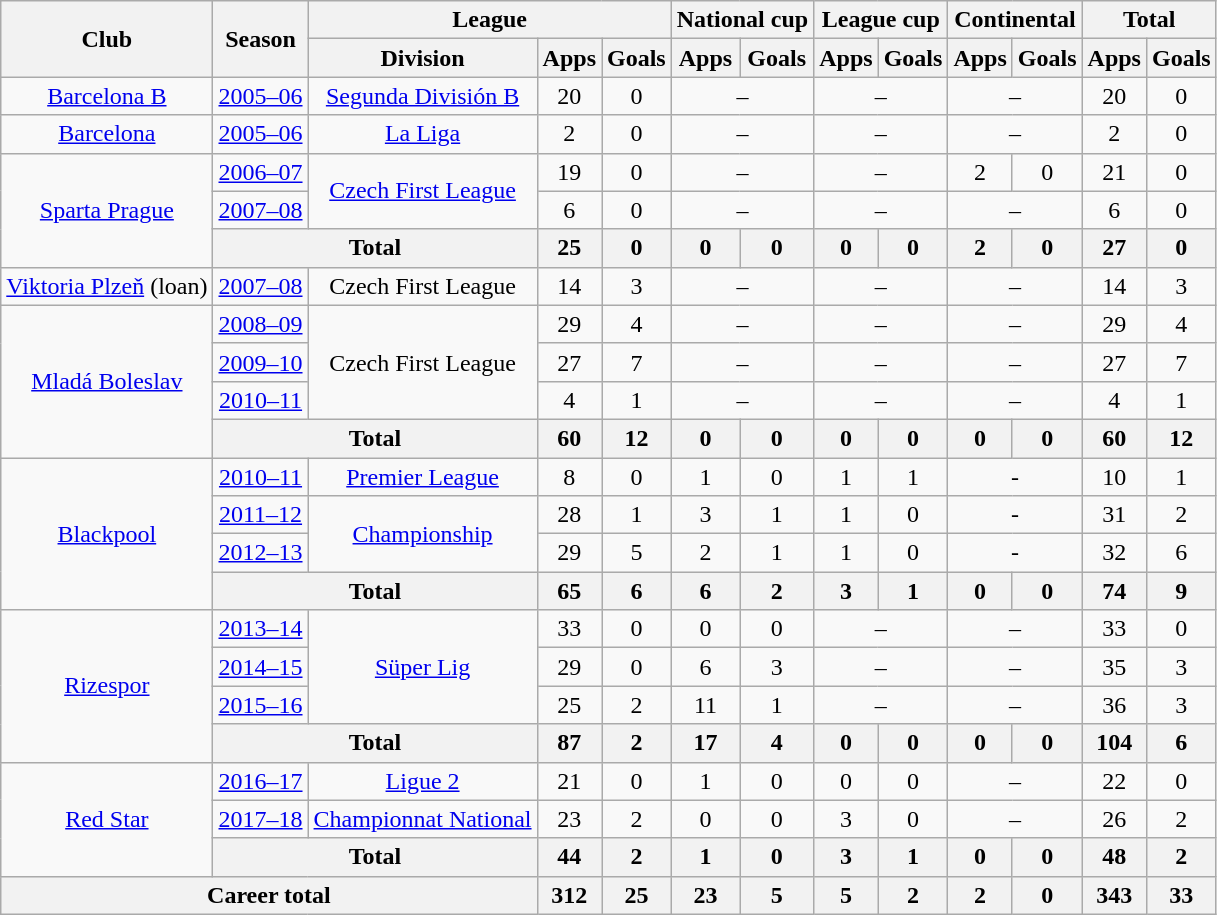<table class="wikitable" style="text-align:center">
<tr>
<th rowspan="2">Club</th>
<th rowspan="2">Season</th>
<th colspan="3">League</th>
<th colspan="2">National cup</th>
<th colspan="2">League cup</th>
<th colspan="2">Continental</th>
<th colspan="2">Total</th>
</tr>
<tr>
<th>Division</th>
<th>Apps</th>
<th>Goals</th>
<th>Apps</th>
<th>Goals</th>
<th>Apps</th>
<th>Goals</th>
<th>Apps</th>
<th>Goals</th>
<th>Apps</th>
<th>Goals</th>
</tr>
<tr>
<td><a href='#'>Barcelona B</a></td>
<td><a href='#'>2005–06</a></td>
<td><a href='#'>Segunda División B</a></td>
<td>20</td>
<td>0</td>
<td colspan="2">–</td>
<td colspan="2">–</td>
<td colspan="2">–</td>
<td>20</td>
<td>0</td>
</tr>
<tr>
<td><a href='#'>Barcelona</a></td>
<td><a href='#'>2005–06</a></td>
<td><a href='#'>La Liga</a></td>
<td>2</td>
<td>0</td>
<td colspan="2">–</td>
<td colspan="2">–</td>
<td colspan="2">–</td>
<td>2</td>
<td>0</td>
</tr>
<tr>
<td rowspan="3"><a href='#'>Sparta Prague</a></td>
<td><a href='#'>2006–07</a></td>
<td rowspan="2"><a href='#'>Czech First League</a></td>
<td>19</td>
<td>0</td>
<td colspan="2">–</td>
<td colspan="2">–</td>
<td>2</td>
<td>0</td>
<td>21</td>
<td>0</td>
</tr>
<tr>
<td><a href='#'>2007–08</a></td>
<td>6</td>
<td>0</td>
<td colspan="2">–</td>
<td colspan="2">–</td>
<td colspan="2">–</td>
<td>6</td>
<td>0</td>
</tr>
<tr>
<th colspan="2">Total</th>
<th>25</th>
<th>0</th>
<th>0</th>
<th>0</th>
<th>0</th>
<th>0</th>
<th>2</th>
<th>0</th>
<th>27</th>
<th>0</th>
</tr>
<tr>
<td><a href='#'>Viktoria Plzeň</a> (loan)</td>
<td><a href='#'>2007–08</a></td>
<td>Czech First League</td>
<td>14</td>
<td>3</td>
<td colspan="2">–</td>
<td colspan="2">–</td>
<td colspan="2">–</td>
<td>14</td>
<td>3</td>
</tr>
<tr>
<td rowspan="4"><a href='#'>Mladá Boleslav</a></td>
<td><a href='#'>2008–09</a></td>
<td rowspan="3">Czech First League</td>
<td>29</td>
<td>4</td>
<td colspan="2">–</td>
<td colspan="2">–</td>
<td colspan="2">–</td>
<td>29</td>
<td>4</td>
</tr>
<tr>
<td><a href='#'>2009–10</a></td>
<td>27</td>
<td>7</td>
<td colspan="2">–</td>
<td colspan="2">–</td>
<td colspan="2">–</td>
<td>27</td>
<td>7</td>
</tr>
<tr>
<td><a href='#'>2010–11</a></td>
<td>4</td>
<td>1</td>
<td colspan="2">–</td>
<td colspan="2">–</td>
<td colspan="2">–</td>
<td>4</td>
<td>1</td>
</tr>
<tr>
<th colspan="2">Total</th>
<th>60</th>
<th>12</th>
<th>0</th>
<th>0</th>
<th>0</th>
<th>0</th>
<th>0</th>
<th>0</th>
<th>60</th>
<th>12</th>
</tr>
<tr>
<td rowspan="4"><a href='#'>Blackpool</a></td>
<td><a href='#'>2010–11</a></td>
<td><a href='#'>Premier League</a></td>
<td>8</td>
<td>0</td>
<td>1</td>
<td>0</td>
<td>1</td>
<td>1</td>
<td colspan="2">-</td>
<td>10</td>
<td>1</td>
</tr>
<tr>
<td><a href='#'>2011–12</a></td>
<td rowspan="2"><a href='#'>Championship</a></td>
<td>28</td>
<td>1</td>
<td>3</td>
<td>1</td>
<td>1</td>
<td>0</td>
<td colspan="2">-</td>
<td>31</td>
<td>2</td>
</tr>
<tr>
<td><a href='#'>2012–13</a></td>
<td>29</td>
<td>5</td>
<td>2</td>
<td>1</td>
<td>1</td>
<td>0</td>
<td colspan="2">-</td>
<td>32</td>
<td>6</td>
</tr>
<tr>
<th colspan="2">Total</th>
<th>65</th>
<th>6</th>
<th>6</th>
<th>2</th>
<th>3</th>
<th>1</th>
<th>0</th>
<th>0</th>
<th>74</th>
<th>9</th>
</tr>
<tr>
<td rowspan="4"><a href='#'>Rizespor</a></td>
<td><a href='#'>2013–14</a></td>
<td rowspan="3"><a href='#'>Süper Lig</a></td>
<td>33</td>
<td>0</td>
<td>0</td>
<td>0</td>
<td colspan="2">–</td>
<td colspan="2">–</td>
<td>33</td>
<td>0</td>
</tr>
<tr>
<td><a href='#'>2014–15</a></td>
<td>29</td>
<td>0</td>
<td>6</td>
<td>3</td>
<td colspan="2">–</td>
<td colspan="2">–</td>
<td>35</td>
<td>3</td>
</tr>
<tr>
<td><a href='#'>2015–16</a></td>
<td>25</td>
<td>2</td>
<td>11</td>
<td>1</td>
<td colspan="2">–</td>
<td colspan="2">–</td>
<td>36</td>
<td>3</td>
</tr>
<tr>
<th colspan="2">Total</th>
<th>87</th>
<th>2</th>
<th>17</th>
<th>4</th>
<th>0</th>
<th>0</th>
<th>0</th>
<th>0</th>
<th>104</th>
<th>6</th>
</tr>
<tr>
<td rowspan="3"><a href='#'>Red Star</a></td>
<td><a href='#'>2016–17</a></td>
<td><a href='#'>Ligue 2</a></td>
<td>21</td>
<td>0</td>
<td>1</td>
<td>0</td>
<td>0</td>
<td>0</td>
<td colspan="2">–</td>
<td>22</td>
<td>0</td>
</tr>
<tr>
<td><a href='#'>2017–18</a></td>
<td><a href='#'>Championnat National</a></td>
<td>23</td>
<td>2</td>
<td>0</td>
<td>0</td>
<td>3</td>
<td>0</td>
<td colspan="2">–</td>
<td>26</td>
<td>2</td>
</tr>
<tr>
<th colspan="2">Total</th>
<th>44</th>
<th>2</th>
<th>1</th>
<th>0</th>
<th>3</th>
<th>1</th>
<th>0</th>
<th>0</th>
<th>48</th>
<th>2</th>
</tr>
<tr>
<th colspan="3">Career total</th>
<th>312</th>
<th>25</th>
<th>23</th>
<th>5</th>
<th>5</th>
<th>2</th>
<th>2</th>
<th>0</th>
<th>343</th>
<th>33</th>
</tr>
</table>
